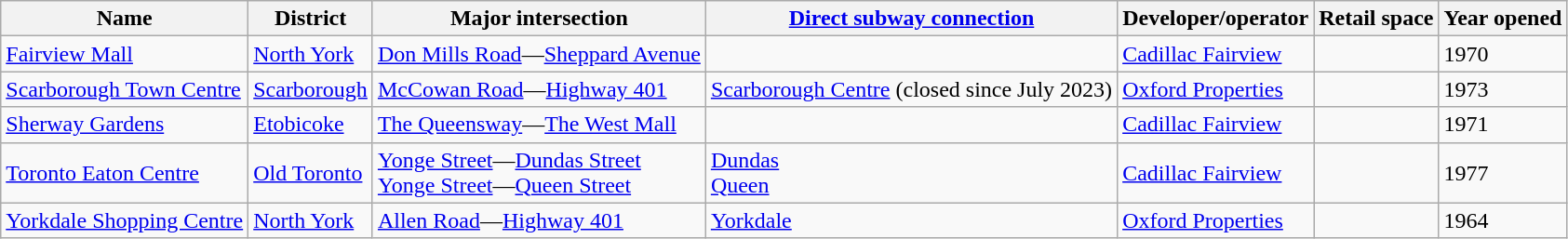<table class="wikitable sortable">
<tr>
<th>Name</th>
<th>District</th>
<th class="unsortable">Major intersection</th>
<th class="unsortable"><a href='#'>Direct subway connection</a></th>
<th>Developer/operator</th>
<th>Retail space</th>
<th>Year opened</th>
</tr>
<tr>
<td><a href='#'>Fairview Mall</a></td>
<td><a href='#'>North York</a></td>
<td><a href='#'>Don Mills Road</a>—<a href='#'>Sheppard Avenue</a></td>
<td></td>
<td><a href='#'>Cadillac Fairview</a></td>
<td></td>
<td>1970</td>
</tr>
<tr>
<td><a href='#'>Scarborough Town Centre</a></td>
<td><a href='#'>Scarborough</a></td>
<td><a href='#'>McCowan Road</a>—<a href='#'>Highway 401</a></td>
<td><a href='#'>Scarborough Centre</a> (closed since July 2023)</td>
<td><a href='#'>Oxford Properties</a></td>
<td></td>
<td>1973</td>
</tr>
<tr>
<td><a href='#'>Sherway Gardens</a></td>
<td><a href='#'>Etobicoke</a></td>
<td><a href='#'>The Queensway</a>—<a href='#'>The West Mall</a></td>
<td></td>
<td><a href='#'>Cadillac Fairview</a></td>
<td></td>
<td>1971</td>
</tr>
<tr>
<td><a href='#'>Toronto Eaton Centre</a></td>
<td><a href='#'>Old Toronto</a></td>
<td><a href='#'>Yonge Street</a>—<a href='#'>Dundas Street</a><br><a href='#'>Yonge Street</a>—<a href='#'>Queen Street</a></td>
<td><a href='#'>Dundas</a><br><a href='#'>Queen</a></td>
<td><a href='#'>Cadillac Fairview</a></td>
<td></td>
<td>1977</td>
</tr>
<tr>
<td><a href='#'>Yorkdale Shopping Centre</a></td>
<td><a href='#'>North York</a></td>
<td><a href='#'>Allen Road</a>—<a href='#'>Highway 401</a></td>
<td><a href='#'>Yorkdale</a></td>
<td><a href='#'>Oxford Properties</a></td>
<td></td>
<td>1964</td>
</tr>
</table>
